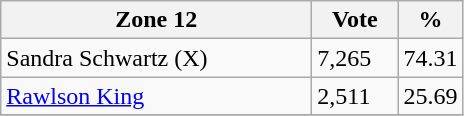<table class="wikitable">
<tr>
<th bgcolor="#DDDDFF" width="200px">Zone 12</th>
<th bgcolor="#DDDDFF" width="50px">Vote</th>
<th bgcolor="#DDDDFF" width="30px">%</th>
</tr>
<tr>
<td>Sandra Schwartz (X)</td>
<td>7,265</td>
<td>74.31</td>
</tr>
<tr>
<td><a href='#'>Rawlson King</a></td>
<td>2,511</td>
<td>25.69</td>
</tr>
<tr>
</tr>
</table>
